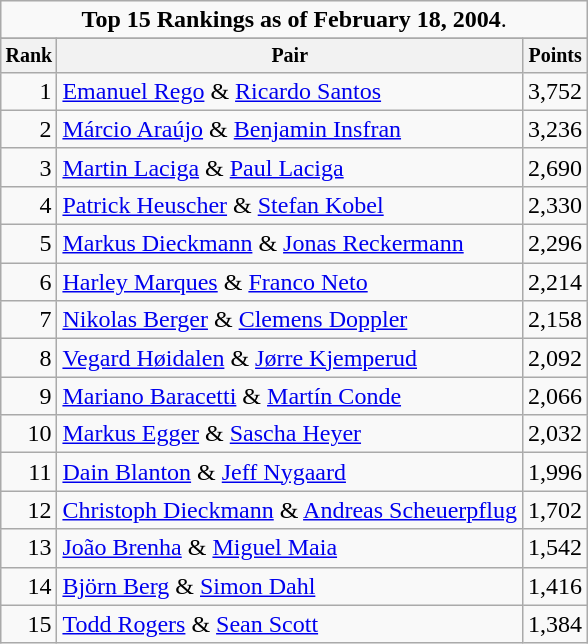<table class="wikitable">
<tr>
<td colspan=4 align="center"><strong>Top 15 Rankings as of February 18, 2004</strong>.</td>
</tr>
<tr>
</tr>
<tr style="font-size:10pt;font-weight:bold">
<th>Rank</th>
<th>Pair</th>
<th>Points</th>
</tr>
<tr>
<td align=right>1</td>
<td> <a href='#'>Emanuel Rego</a> & <a href='#'>Ricardo Santos</a></td>
<td align=center>3,752</td>
</tr>
<tr>
<td align=right>2</td>
<td> <a href='#'>Márcio Araújo</a> & <a href='#'>Benjamin Insfran</a></td>
<td align=center>3,236</td>
</tr>
<tr>
<td align=right>3</td>
<td> <a href='#'>Martin Laciga</a> & <a href='#'>Paul Laciga</a></td>
<td align=center>2,690</td>
</tr>
<tr>
<td align=right>4</td>
<td> <a href='#'>Patrick Heuscher</a> & <a href='#'>Stefan Kobel</a></td>
<td align=center>2,330</td>
</tr>
<tr>
<td align=right>5</td>
<td> <a href='#'>Markus Dieckmann</a> & <a href='#'>Jonas Reckermann</a></td>
<td align=center>2,296</td>
</tr>
<tr>
<td align=right>6</td>
<td> <a href='#'>Harley Marques</a> & <a href='#'>Franco Neto</a></td>
<td align=center>2,214</td>
</tr>
<tr>
<td align=right>7</td>
<td> <a href='#'>Nikolas Berger</a> & <a href='#'>Clemens Doppler</a></td>
<td align=center>2,158</td>
</tr>
<tr>
<td align=right>8</td>
<td> <a href='#'>Vegard Høidalen</a> & <a href='#'>Jørre Kjemperud</a></td>
<td align=center>2,092</td>
</tr>
<tr>
<td align=right>9</td>
<td> <a href='#'>Mariano Baracetti</a> & <a href='#'>Martín Conde</a></td>
<td align=center>2,066</td>
</tr>
<tr>
<td align=right>10</td>
<td> <a href='#'>Markus Egger</a> & <a href='#'>Sascha Heyer</a></td>
<td align=center>2,032</td>
</tr>
<tr>
<td align=right>11</td>
<td> <a href='#'>Dain Blanton</a> & <a href='#'>Jeff Nygaard</a></td>
<td align=center>1,996</td>
</tr>
<tr>
<td align=right>12</td>
<td> <a href='#'>Christoph Dieckmann</a> & <a href='#'>Andreas Scheuerpflug</a></td>
<td align=center>1,702</td>
</tr>
<tr>
<td align=right>13</td>
<td> <a href='#'>João Brenha</a> & <a href='#'>Miguel Maia</a></td>
<td align=center>1,542</td>
</tr>
<tr>
<td align=right>14</td>
<td> <a href='#'>Björn Berg</a> & <a href='#'>Simon Dahl</a></td>
<td align=center>1,416</td>
</tr>
<tr>
<td align=right>15</td>
<td> <a href='#'>Todd Rogers</a> & <a href='#'>Sean Scott</a></td>
<td align=center>1,384</td>
</tr>
</table>
